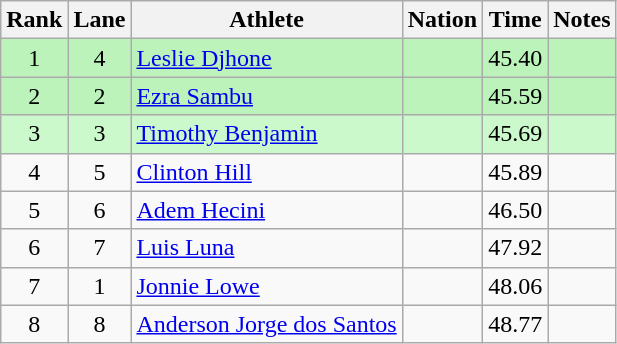<table class="wikitable sortable" style="text-align:center">
<tr>
<th>Rank</th>
<th>Lane</th>
<th>Athlete</th>
<th>Nation</th>
<th>Time</th>
<th>Notes</th>
</tr>
<tr bgcolor=bbf3bb>
<td>1</td>
<td>4</td>
<td align=left><a href='#'>Leslie Djhone</a></td>
<td align=left></td>
<td>45.40</td>
<td></td>
</tr>
<tr bgcolor=bbf3bb>
<td>2</td>
<td>2</td>
<td align=left><a href='#'>Ezra Sambu</a></td>
<td align=left></td>
<td>45.59</td>
<td></td>
</tr>
<tr bgcolor=ccf9cc>
<td>3</td>
<td>3</td>
<td align=left><a href='#'>Timothy Benjamin</a></td>
<td align=left></td>
<td>45.69</td>
<td></td>
</tr>
<tr>
<td>4</td>
<td>5</td>
<td align=left><a href='#'>Clinton Hill</a></td>
<td align=left></td>
<td>45.89</td>
<td></td>
</tr>
<tr>
<td>5</td>
<td>6</td>
<td align=left><a href='#'>Adem Hecini</a></td>
<td align=left></td>
<td>46.50</td>
<td></td>
</tr>
<tr>
<td>6</td>
<td>7</td>
<td align=left><a href='#'>Luis Luna</a></td>
<td align=left></td>
<td>47.92</td>
<td></td>
</tr>
<tr>
<td>7</td>
<td>1</td>
<td align=left><a href='#'>Jonnie Lowe</a></td>
<td align=left></td>
<td>48.06</td>
<td></td>
</tr>
<tr>
<td>8</td>
<td>8</td>
<td align=left><a href='#'>Anderson Jorge dos Santos</a></td>
<td align=left></td>
<td>48.77</td>
<td></td>
</tr>
</table>
